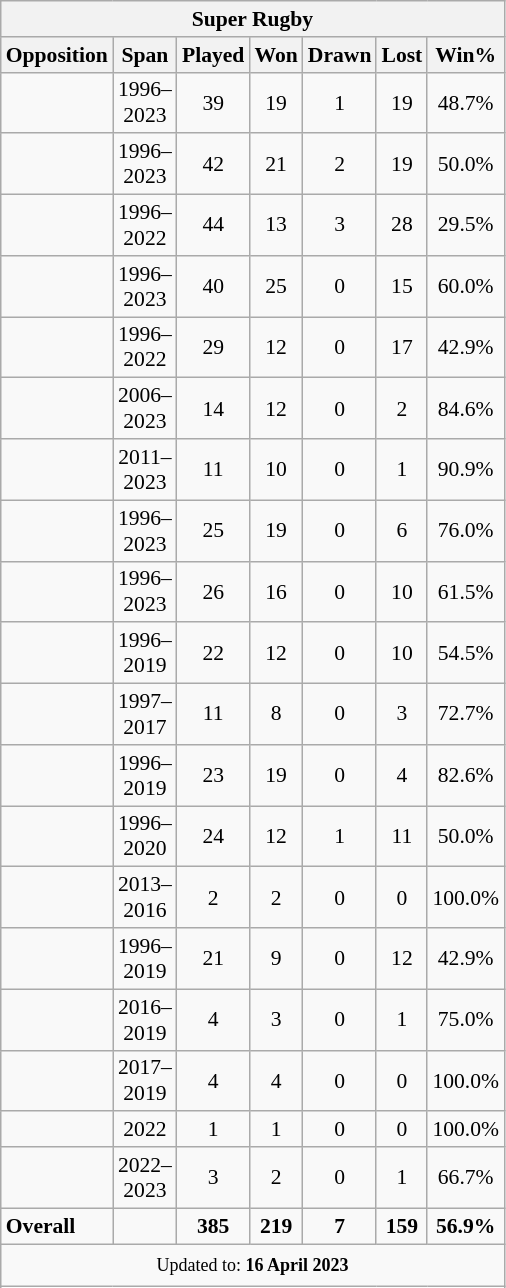<table class="wikitable collapsible sortable" style="text-align:center; font-size:90%; width:10%;">
<tr>
<th colspan=14>Super Rugby</th>
</tr>
<tr>
<th style="width:7%;">Opposition</th>
<th style="width:7%;">Span</th>
<th style="width:5%;">Played</th>
<th style="width:5%;">Won</th>
<th style="width:5%;">Drawn</th>
<th style="width:5%;">Lost</th>
<th style="width:7%;">Win%<br></th>
</tr>
<tr>
<td align=left> </td>
<td>1996–2023</td>
<td>39</td>
<td>19</td>
<td>1</td>
<td>19</td>
<td>48.7%</td>
</tr>
<tr>
<td align=left> </td>
<td>1996–2023</td>
<td>42</td>
<td>21</td>
<td>2</td>
<td>19</td>
<td>50.0%</td>
</tr>
<tr>
<td align=left> </td>
<td>1996–2022</td>
<td>44</td>
<td>13</td>
<td>3</td>
<td>28</td>
<td>29.5%</td>
</tr>
<tr>
<td align=left> </td>
<td>1996–2023</td>
<td>40</td>
<td>25</td>
<td>0</td>
<td>15</td>
<td>60.0%</td>
</tr>
<tr>
<td align=left> </td>
<td>1996–2022</td>
<td>29</td>
<td>12</td>
<td>0</td>
<td>17</td>
<td>42.9%</td>
</tr>
<tr>
<td align=left> </td>
<td>2006–2023</td>
<td>14</td>
<td>12</td>
<td>0</td>
<td>2</td>
<td>84.6%</td>
</tr>
<tr>
<td align=left> </td>
<td>2011–2023</td>
<td>11</td>
<td>10</td>
<td>0</td>
<td>1</td>
<td>90.9%</td>
</tr>
<tr>
<td align=left> </td>
<td>1996–2023</td>
<td>25</td>
<td>19</td>
<td>0</td>
<td>6</td>
<td>76.0%</td>
</tr>
<tr>
<td align=left> </td>
<td>1996–2023</td>
<td>26</td>
<td>16</td>
<td>0</td>
<td>10</td>
<td>61.5%</td>
</tr>
<tr>
<td align=left> </td>
<td>1996–2019</td>
<td>22</td>
<td>12</td>
<td>0</td>
<td>10</td>
<td>54.5%</td>
</tr>
<tr>
<td align=left> </td>
<td>1997–2017</td>
<td>11</td>
<td>8</td>
<td>0</td>
<td>3</td>
<td>72.7%</td>
</tr>
<tr>
<td align=left> </td>
<td>1996–2019</td>
<td>23</td>
<td>19</td>
<td>0</td>
<td>4</td>
<td>82.6%</td>
</tr>
<tr>
<td align=left> </td>
<td>1996–2020</td>
<td>24</td>
<td>12</td>
<td>1</td>
<td>11</td>
<td>50.0%</td>
</tr>
<tr>
<td align=left></td>
<td>2013–2016</td>
<td>2</td>
<td>2</td>
<td>0</td>
<td>0</td>
<td>100.0%</td>
</tr>
<tr>
<td align=left> </td>
<td>1996–2019</td>
<td>21</td>
<td>9</td>
<td>0</td>
<td>12</td>
<td>42.9%</td>
</tr>
<tr>
<td align=left> </td>
<td>2016–2019</td>
<td>4</td>
<td>3</td>
<td>0</td>
<td>1</td>
<td>75.0%</td>
</tr>
<tr>
<td align=left> </td>
<td>2017–2019</td>
<td>4</td>
<td>4</td>
<td>0</td>
<td>0</td>
<td>100.0%</td>
</tr>
<tr>
<td align=left> </td>
<td>2022</td>
<td>1</td>
<td>1</td>
<td>0</td>
<td>0</td>
<td>100.0%</td>
</tr>
<tr>
<td align=left></td>
<td>2022–2023</td>
<td>3</td>
<td>2</td>
<td>0</td>
<td>1</td>
<td>66.7%</td>
</tr>
<tr>
<td align=left><strong>Overall</strong></td>
<td></td>
<td><strong>385</strong></td>
<td><strong>219</strong></td>
<td><strong>7</strong></td>
<td><strong>159</strong></td>
<td><strong>56.9%</strong></td>
</tr>
<tr align=center>
<td colspan="100%" style="border-bottom:1px transparent; line-height:150%;"><small>Updated to: <strong>16 April 2023</strong></small><br></td>
</tr>
<tr>
</tr>
</table>
